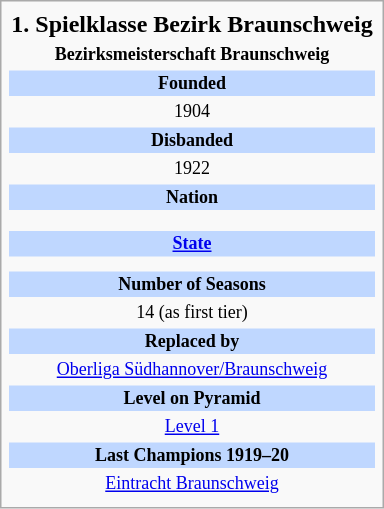<table class="infobox football" style="width: 16em; text-align: center;">
<tr>
<th style="font-size: 16px;">1. Spielklasse Bezirk Braunschweig</th>
</tr>
<tr>
<th style="font-size: 12px;">Bezirksmeisterschaft Braunschweig</th>
</tr>
<tr>
<td style="font-size: 12px; background: #BFD7FF;"><strong>Founded</strong></td>
</tr>
<tr>
<td style="font-size: 12px;">1904</td>
</tr>
<tr>
<td style="font-size: 12px; background: #BFD7FF;"><strong>Disbanded</strong></td>
</tr>
<tr>
<td style="font-size: 12px;">1922</td>
</tr>
<tr>
<td style="font-size: 12px; background: #BFD7FF;"><strong>Nation</strong></td>
</tr>
<tr>
<td style="font-size: 12px;"></td>
</tr>
<tr>
<td style="font-size: 12px;"></td>
</tr>
<tr>
<td style="font-size: 11px; line-height: 15px;"></td>
</tr>
<tr>
<td style="font-size: 12px; background: #BFD7FF;"><strong><a href='#'>State</a></strong></td>
</tr>
<tr>
<td style="font-size: 12px;"></td>
</tr>
<tr>
<td style="font-size: 12px;"></td>
</tr>
<tr>
<td style="font-size: 12px; background: #BFD7FF;"><strong>Number of Seasons</strong></td>
</tr>
<tr>
<td style="font-size: 12px;">14 (as first tier)</td>
</tr>
<tr>
<td style="font-size: 12px; background: #BFD7FF;"><strong>Replaced by</strong></td>
</tr>
<tr>
<td style="font-size: 12px;"><a href='#'>Oberliga Südhannover/Braunschweig</a></td>
</tr>
<tr>
<td style="font-size: 12px; background: #BFD7FF;"><strong>Level on Pyramid</strong></td>
</tr>
<tr>
<td style="font-size: 12px;"><a href='#'>Level 1</a></td>
</tr>
<tr>
<td style="font-size: 12px; background: #BFD7FF;"><strong>Last Champions 1919–20</strong></td>
</tr>
<tr>
<td style="font-size: 12px;"><a href='#'>Eintracht Braunschweig</a></td>
</tr>
<tr>
</tr>
</table>
